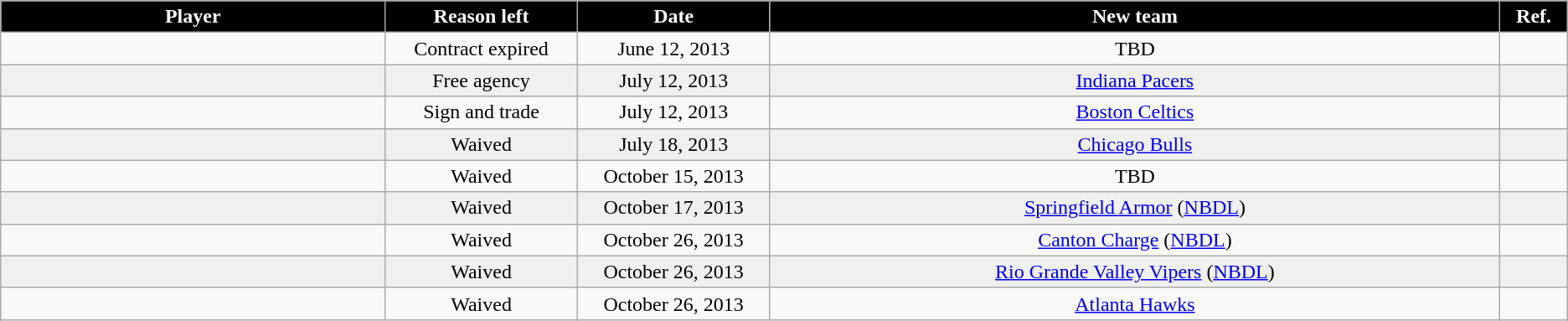<table class="wikitable sortable sortable" style="text-align: center">
<tr>
<th style="background:#000; color:white" width="10%">Player</th>
<th style="background:#000; color:white" width="5%">Reason left</th>
<th style="background:#000; color:white" width="5%">Date</th>
<th style="background:#000; color:white" width="19%">New team</th>
<th style="background:#000; color:white" width="1%" class="unsortable">Ref.</th>
</tr>
<tr>
<td></td>
<td>Contract expired</td>
<td>June 12, 2013</td>
<td>TBD</td>
<td></td>
</tr>
<tr style="background:#f0f0f0;">
<td></td>
<td>Free agency</td>
<td>July 12, 2013</td>
<td><a href='#'>Indiana Pacers</a></td>
<td></td>
</tr>
<tr>
<td></td>
<td>Sign and trade</td>
<td>July 12, 2013</td>
<td><a href='#'>Boston Celtics</a></td>
<td></td>
</tr>
<tr style="background:#f0f0f0;">
<td></td>
<td>Waived</td>
<td>July 18, 2013</td>
<td><a href='#'>Chicago Bulls</a></td>
<td></td>
</tr>
<tr>
<td></td>
<td>Waived</td>
<td>October 15, 2013</td>
<td>TBD</td>
<td></td>
</tr>
<tr style="background:#f0f0f0;">
<td></td>
<td>Waived</td>
<td>October 17, 2013</td>
<td><a href='#'>Springfield Armor</a> (<a href='#'>NBDL</a>)</td>
<td></td>
</tr>
<tr>
<td></td>
<td>Waived</td>
<td>October 26, 2013</td>
<td><a href='#'>Canton Charge</a> (<a href='#'>NBDL</a>)</td>
<td></td>
</tr>
<tr style="background:#f0f0f0;">
<td></td>
<td>Waived</td>
<td>October 26, 2013</td>
<td><a href='#'>Rio Grande Valley Vipers</a> (<a href='#'>NBDL</a>)</td>
<td></td>
</tr>
<tr>
<td></td>
<td>Waived</td>
<td>October 26, 2013</td>
<td><a href='#'>Atlanta Hawks</a></td>
<td></td>
</tr>
</table>
